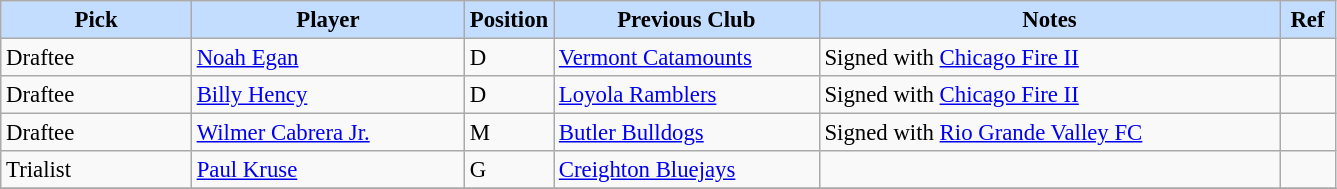<table class="wikitable" style="text-align:left; font-size:95%;">
<tr>
<th style="background:#c2ddff; width:120px;">Pick</th>
<th style="background:#c2ddff; width:175px;">Player</th>
<th style="background:#c2ddff; width:50px;">Position</th>
<th style="background:#c2ddff; width:170px;">Previous Club</th>
<th style="background:#c2ddff; width:300px;">Notes</th>
<th style="background:#c2ddff; width:30px;">Ref</th>
</tr>
<tr>
<td>Draftee</td>
<td> <a href='#'>Noah Egan</a></td>
<td>D</td>
<td> <a href='#'>Vermont Catamounts</a></td>
<td>Signed with <a href='#'>Chicago Fire II</a></td>
<td></td>
</tr>
<tr>
<td>Draftee</td>
<td> <a href='#'>Billy Hency</a></td>
<td>D</td>
<td> <a href='#'>Loyola Ramblers</a></td>
<td>Signed with <a href='#'>Chicago Fire II</a></td>
<td></td>
</tr>
<tr>
<td>Draftee</td>
<td> <a href='#'>Wilmer Cabrera Jr.</a></td>
<td>M</td>
<td> <a href='#'>Butler Bulldogs</a></td>
<td>Signed with <a href='#'>Rio Grande Valley FC</a></td>
<td></td>
</tr>
<tr>
<td>Trialist</td>
<td> <a href='#'>Paul Kruse</a></td>
<td>G</td>
<td> <a href='#'>Creighton Bluejays</a></td>
<td></td>
<td></td>
</tr>
<tr>
</tr>
</table>
